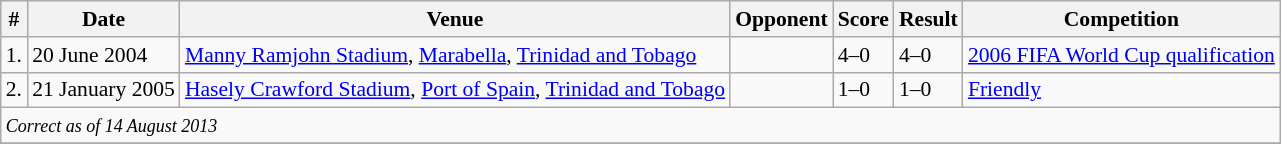<table class="wikitable" style="font-size:90%;">
<tr>
<th>#</th>
<th>Date</th>
<th>Venue</th>
<th>Opponent</th>
<th>Score</th>
<th>Result</th>
<th>Competition</th>
</tr>
<tr>
<td>1.</td>
<td>20 June 2004</td>
<td><a href='#'>Manny Ramjohn Stadium</a>, <a href='#'>Marabella</a>, <a href='#'>Trinidad and Tobago</a></td>
<td></td>
<td>4–0</td>
<td>4–0</td>
<td><a href='#'>2006 FIFA World Cup qualification</a></td>
</tr>
<tr>
<td>2.</td>
<td>21 January 2005</td>
<td><a href='#'>Hasely Crawford Stadium</a>, <a href='#'>Port of Spain</a>, <a href='#'>Trinidad and Tobago</a></td>
<td></td>
<td>1–0</td>
<td>1–0</td>
<td><a href='#'>Friendly</a></td>
</tr>
<tr>
<td colspan="12"><small><em>Correct as of 14 August 2013</em></small></td>
</tr>
<tr>
</tr>
</table>
